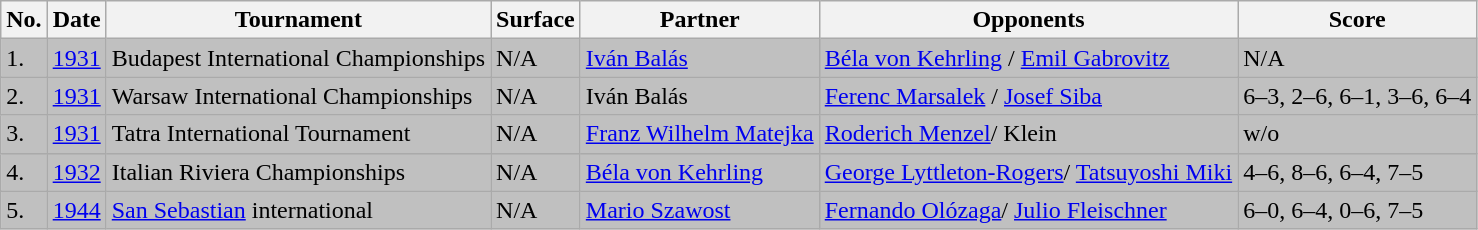<table class="wikitable">
<tr>
<th>No.</th>
<th>Date</th>
<th>Tournament</th>
<th>Surface</th>
<th>Partner</th>
<th>Opponents</th>
<th>Score</th>
</tr>
<tr bgcolor=silver>
<td>1.</td>
<td><a href='#'>1931</a></td>
<td>Budapest International Championships</td>
<td>N/A</td>
<td> <a href='#'>Iván Balás</a></td>
<td> <a href='#'>Béla von Kehrling</a> /  <a href='#'>Emil Gabrovitz</a></td>
<td>N/A</td>
</tr>
<tr bgcolor=silver>
<td>2.</td>
<td><a href='#'>1931</a></td>
<td>Warsaw International Championships</td>
<td>N/A</td>
<td> Iván Balás</td>
<td> <a href='#'>Ferenc Marsalek</a> /  <a href='#'>Josef Siba</a></td>
<td>6–3, 2–6, 6–1, 3–6, 6–4</td>
</tr>
<tr bgcolor=silver>
<td>3.</td>
<td><a href='#'>1931</a></td>
<td>Tatra International Tournament</td>
<td>N/A</td>
<td> <a href='#'>Franz Wilhelm Matejka</a></td>
<td> <a href='#'>Roderich Menzel</a>/ Klein</td>
<td>w/o</td>
</tr>
<tr bgcolor=silver>
<td>4.</td>
<td><a href='#'>1932</a></td>
<td>Italian Riviera Championships</td>
<td>N/A</td>
<td> <a href='#'>Béla von Kehrling</a></td>
<td> <a href='#'>George Lyttleton-Rogers</a>/ <a href='#'>Tatsuyoshi Miki</a></td>
<td>4–6, 8–6, 6–4, 7–5</td>
</tr>
<tr bgcolor=silver>
<td>5.</td>
<td><a href='#'>1944</a></td>
<td><a href='#'>San Sebastian</a> international</td>
<td>N/A</td>
<td> <a href='#'>Mario Szawost</a></td>
<td> <a href='#'>Fernando Olózaga</a>/  <a href='#'>Julio Fleischner</a></td>
<td>6–0, 6–4, 0–6, 7–5</td>
</tr>
</table>
